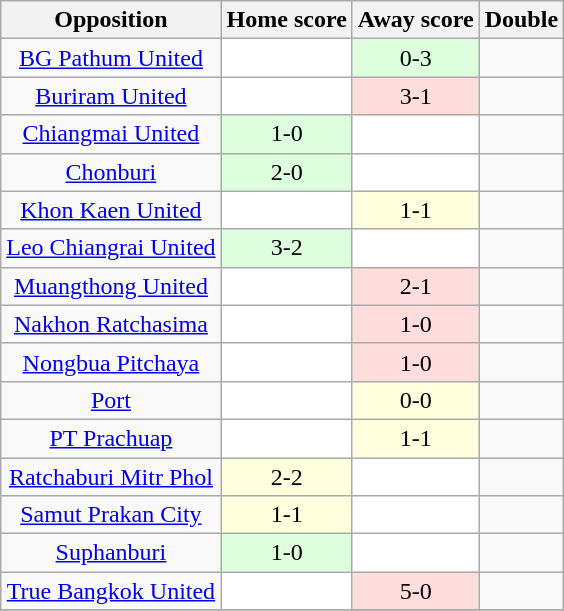<table class="wikitable" style="text-align: center;">
<tr>
<th>Opposition</th>
<th>Home score</th>
<th>Away score</th>
<th>Double</th>
</tr>
<tr>
<td><a href='#'>BG Pathum United</a></td>
<td style="background:#fff;"></td>
<td style="background:#dfd;">0-3</td>
<td></td>
</tr>
<tr>
<td><a href='#'>Buriram United</a></td>
<td style="background:#fff;"></td>
<td style="background:#fdd;">3-1</td>
<td></td>
</tr>
<tr>
<td><a href='#'>Chiangmai United</a></td>
<td style="background:#dfd;">1-0</td>
<td style="background:#fff;"></td>
<td></td>
</tr>
<tr>
<td><a href='#'>Chonburi</a></td>
<td style="background:#dfd;">2-0</td>
<td style="background:#fff;"></td>
<td></td>
</tr>
<tr>
<td><a href='#'>Khon Kaen United</a></td>
<td style="background:#fff;"></td>
<td style="background:#ffd;">1-1</td>
<td></td>
</tr>
<tr>
<td><a href='#'>Leo Chiangrai United</a></td>
<td style="background:#dfd;">3-2</td>
<td style="background:#fff;"></td>
<td></td>
</tr>
<tr>
<td><a href='#'>Muangthong United</a></td>
<td style="background:#fff;"></td>
<td style="background:#fdd;">2-1</td>
<td></td>
</tr>
<tr>
<td><a href='#'>Nakhon Ratchasima</a></td>
<td style="background:#fff;"></td>
<td style="background:#fdd;">1-0</td>
<td></td>
</tr>
<tr>
<td><a href='#'>Nongbua Pitchaya</a></td>
<td style="background:#fff;"></td>
<td style="background:#fdd;">1-0</td>
<td></td>
</tr>
<tr>
<td><a href='#'>Port</a></td>
<td style="background:#fff;"></td>
<td style="background:#ffd;">0-0</td>
<td></td>
</tr>
<tr>
<td><a href='#'>PT Prachuap</a></td>
<td style="background:#fff;"></td>
<td style="background:#ffd;">1-1</td>
<td></td>
</tr>
<tr>
<td><a href='#'>Ratchaburi Mitr Phol</a></td>
<td style="background:#ffd;">2-2</td>
<td style="background:#fff;"></td>
<td></td>
</tr>
<tr>
<td><a href='#'>Samut Prakan City</a></td>
<td style="background:#ffd;">1-1</td>
<td style="background:#fff;"></td>
<td></td>
</tr>
<tr>
<td><a href='#'>Suphanburi</a></td>
<td style="background:#dfd;">1-0</td>
<td style="background:#fff;"></td>
<td></td>
</tr>
<tr>
<td><a href='#'>True Bangkok United</a></td>
<td style="background:#fff;"></td>
<td style="background:#fdd;">5-0</td>
<td></td>
</tr>
<tr>
</tr>
</table>
